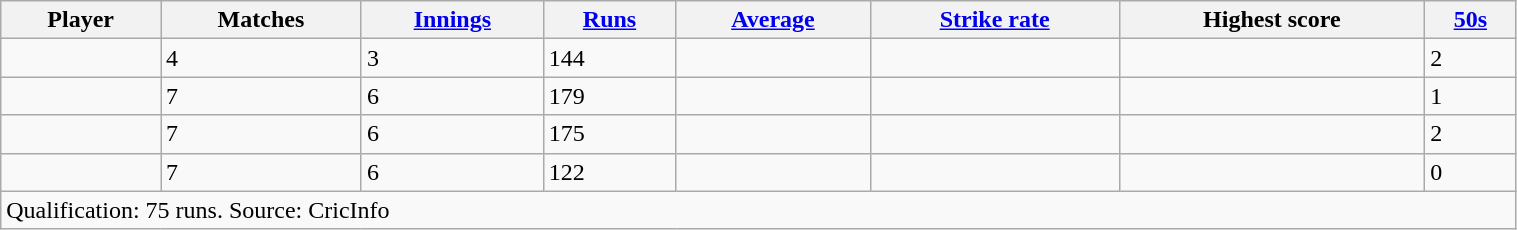<table class="wikitable sortable" style="width:80%;">
<tr>
<th>Player</th>
<th>Matches</th>
<th><a href='#'>Innings</a></th>
<th><a href='#'>Runs</a></th>
<th><a href='#'>Average</a></th>
<th><a href='#'>Strike rate</a></th>
<th>Highest score</th>
<th><a href='#'>50s</a></th>
</tr>
<tr>
<td></td>
<td>4</td>
<td>3</td>
<td>144</td>
<td></td>
<td></td>
<td></td>
<td>2</td>
</tr>
<tr>
<td></td>
<td>7</td>
<td>6</td>
<td>179</td>
<td></td>
<td></td>
<td></td>
<td>1</td>
</tr>
<tr>
<td></td>
<td>7</td>
<td>6</td>
<td>175</td>
<td></td>
<td></td>
<td></td>
<td>2</td>
</tr>
<tr>
<td></td>
<td>7</td>
<td>6</td>
<td>122</td>
<td></td>
<td></td>
<td></td>
<td>0</td>
</tr>
<tr class="unsortable">
<td colspan="8">Qualification: 75 runs.  Source: CricInfo</td>
</tr>
</table>
